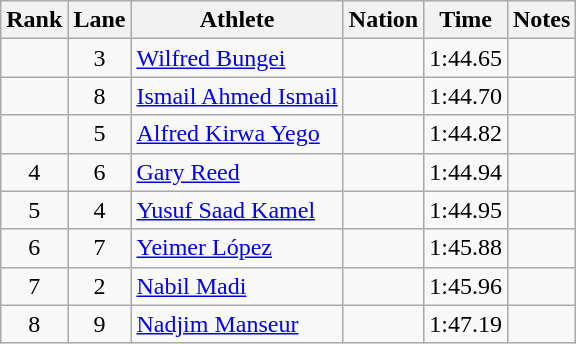<table class="wikitable sortable" style="text-align:center">
<tr>
<th>Rank</th>
<th>Lane</th>
<th>Athlete</th>
<th>Nation</th>
<th>Time</th>
<th>Notes</th>
</tr>
<tr>
<td></td>
<td>3</td>
<td align="left"><a href='#'>Wilfred Bungei</a></td>
<td align="left"></td>
<td>1:44.65</td>
<td></td>
</tr>
<tr>
<td></td>
<td>8</td>
<td align="left"><a href='#'>Ismail Ahmed Ismail</a></td>
<td align="left"></td>
<td>1:44.70</td>
<td></td>
</tr>
<tr>
<td></td>
<td>5</td>
<td align="left"><a href='#'>Alfred Kirwa Yego</a></td>
<td align="left"></td>
<td>1:44.82</td>
<td></td>
</tr>
<tr>
<td>4</td>
<td>6</td>
<td align="left"><a href='#'>Gary Reed</a></td>
<td align="left"></td>
<td>1:44.94</td>
<td></td>
</tr>
<tr>
<td>5</td>
<td>4</td>
<td align="left"><a href='#'>Yusuf Saad Kamel</a></td>
<td align="left"></td>
<td>1:44.95</td>
<td></td>
</tr>
<tr>
<td>6</td>
<td>7</td>
<td align="left"><a href='#'>Yeimer López</a></td>
<td align="left"></td>
<td>1:45.88</td>
<td></td>
</tr>
<tr>
<td>7</td>
<td>2</td>
<td align="left"><a href='#'>Nabil Madi</a></td>
<td align="left"></td>
<td>1:45.96</td>
<td></td>
</tr>
<tr>
<td>8</td>
<td>9</td>
<td align="left"><a href='#'>Nadjim Manseur</a></td>
<td align="left"></td>
<td>1:47.19</td>
<td></td>
</tr>
</table>
